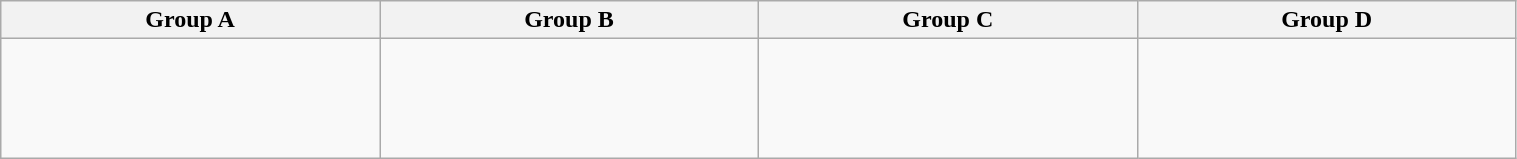<table class="wikitable" width=80%>
<tr>
<th width=25%>Group A</th>
<th width=25%>Group B</th>
<th width=25%>Group C</th>
<th width=25%>Group D</th>
</tr>
<tr>
<td><br><br>
<br>
<br>
</td>
<td><br><br>
<br>
<br> 
</td>
<td><br><br>
<br>
<br> 
</td>
<td><br><br>
<br>
<br>
</td>
</tr>
</table>
